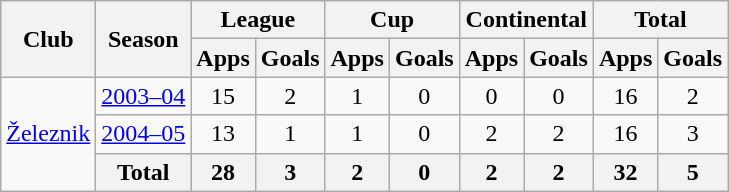<table class="wikitable" style="text-align:center">
<tr>
<th rowspan="2">Club</th>
<th rowspan="2">Season</th>
<th colspan="2">League</th>
<th colspan="2">Cup</th>
<th colspan="2">Continental</th>
<th colspan="2">Total</th>
</tr>
<tr>
<th>Apps</th>
<th>Goals</th>
<th>Apps</th>
<th>Goals</th>
<th>Apps</th>
<th>Goals</th>
<th>Apps</th>
<th>Goals</th>
</tr>
<tr>
<td rowspan="3"><a href='#'>Železnik</a></td>
<td><a href='#'>2003–04</a></td>
<td>15</td>
<td>2</td>
<td>1</td>
<td>0</td>
<td>0</td>
<td>0</td>
<td>16</td>
<td>2</td>
</tr>
<tr>
<td><a href='#'>2004–05</a></td>
<td>13</td>
<td>1</td>
<td>1</td>
<td>0</td>
<td>2</td>
<td>2</td>
<td>16</td>
<td>3</td>
</tr>
<tr>
<th>Total</th>
<th>28</th>
<th>3</th>
<th>2</th>
<th>0</th>
<th>2</th>
<th>2</th>
<th>32</th>
<th>5</th>
</tr>
</table>
